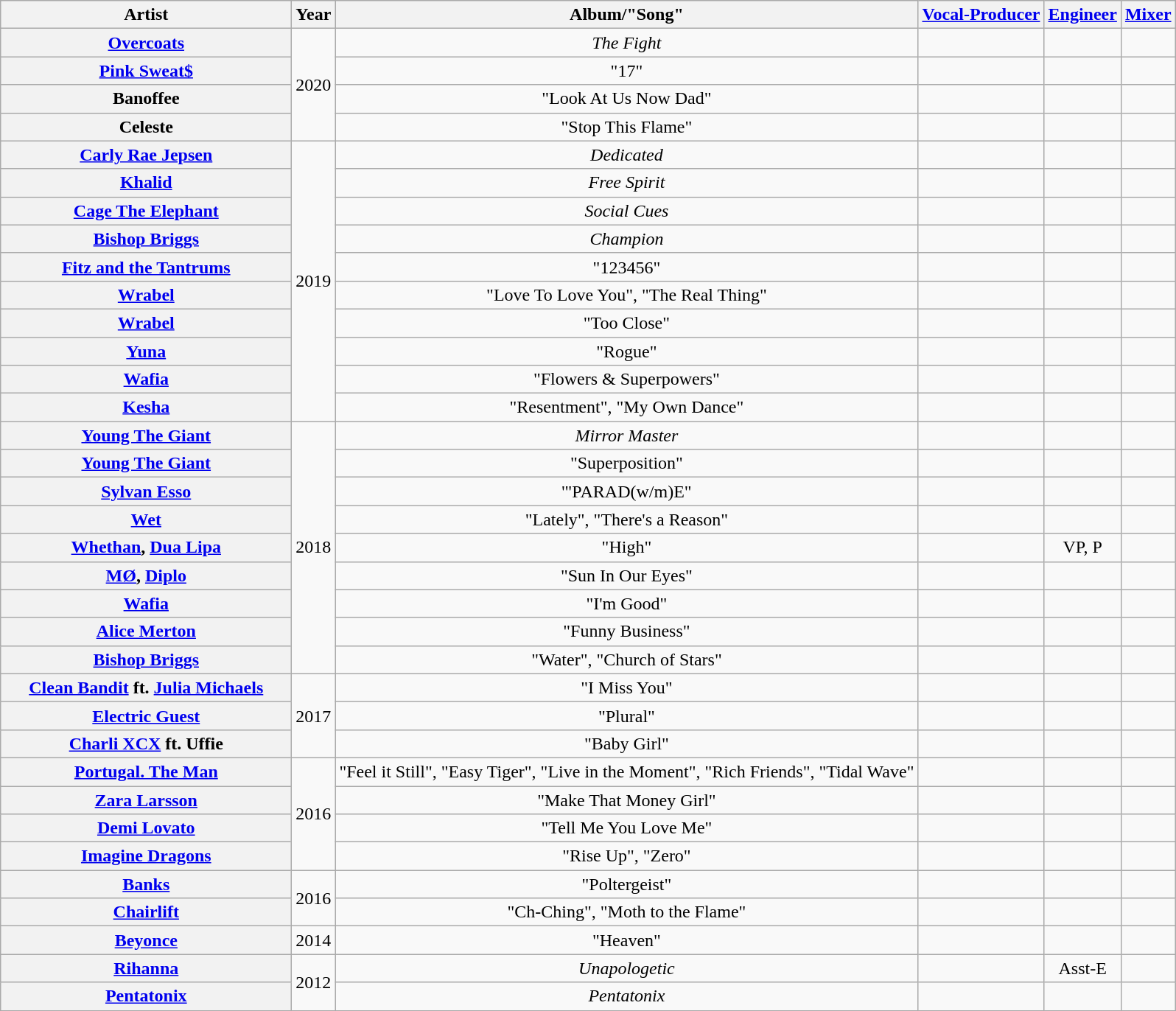<table class="wikitable plainrowheaders" style="text-align:center;">
<tr>
<th scope="col" style="width:16em;">Artist</th>
<th scope="col">Year</th>
<th scope="col">Album/"Song"</th>
<th scope="col"><a href='#'>Vocal-Producer</a></th>
<th scope="col"><a href='#'>Engineer</a></th>
<th scope="col"><a href='#'>Mixer</a></th>
</tr>
<tr>
<th scope="row"><a href='#'>Overcoats</a></th>
<td rowspan="4">2020</td>
<td><em>The Fight</em></td>
<td></td>
<td></td>
<td></td>
</tr>
<tr>
<th scope="row"><a href='#'>Pink Sweat$</a></th>
<td>"17"</td>
<td></td>
<td></td>
<td></td>
</tr>
<tr>
<th scope="row">Banoffee</th>
<td>"Look At Us Now Dad"</td>
<td></td>
<td></td>
<td></td>
</tr>
<tr>
<th scope="row">Celeste</th>
<td>"Stop This Flame"</td>
<td></td>
<td></td>
<td></td>
</tr>
<tr>
<th scope="row"><a href='#'>Carly Rae Jepsen</a></th>
<td rowspan="10">2019</td>
<td><em>Dedicated</em></td>
<td></td>
<td></td>
<td></td>
</tr>
<tr>
<th scope="row"><a href='#'>Khalid</a></th>
<td><em>Free Spirit</em></td>
<td></td>
<td></td>
<td></td>
</tr>
<tr>
<th scope="row"><a href='#'>Cage The Elephant</a></th>
<td><em>Social Cues</em></td>
<td></td>
<td></td>
<td></td>
</tr>
<tr>
<th scope="row"><a href='#'>Bishop Briggs</a></th>
<td><em>Champion</em></td>
<td></td>
<td></td>
<td></td>
</tr>
<tr>
<th scope="row"><a href='#'>Fitz and the Tantrums</a></th>
<td>"123456"</td>
<td></td>
<td></td>
<td></td>
</tr>
<tr>
<th scope="row"><a href='#'>Wrabel</a></th>
<td>"Love To Love You", "The Real Thing"</td>
<td></td>
<td></td>
<td></td>
</tr>
<tr>
<th scope="row"><a href='#'>Wrabel</a></th>
<td>"Too Close"</td>
<td></td>
<td></td>
<td></td>
</tr>
<tr>
<th scope="row"><a href='#'>Yuna</a></th>
<td>"Rogue"</td>
<td></td>
<td></td>
<td></td>
</tr>
<tr>
<th scope="row"><a href='#'>Wafia</a></th>
<td>"Flowers & Superpowers"</td>
<td></td>
<td></td>
<td></td>
</tr>
<tr>
<th scope="row"><a href='#'>Kesha</a></th>
<td>"Resentment", "My Own Dance"</td>
<td></td>
<td></td>
<td></td>
</tr>
<tr>
<th scope="row"><a href='#'>Young The Giant</a></th>
<td rowspan="9">2018</td>
<td><em>Mirror Master</em></td>
<td></td>
<td></td>
<td></td>
</tr>
<tr>
<th scope="row"><a href='#'>Young The Giant</a></th>
<td>"Superposition"</td>
<td></td>
<td></td>
<td></td>
</tr>
<tr>
<th scope="row"><a href='#'>Sylvan Esso</a></th>
<td>'"PARAD(w/m)E"</td>
<td></td>
<td></td>
<td></td>
</tr>
<tr>
<th scope="row"><a href='#'>Wet</a></th>
<td>"Lately", "There's a Reason"</td>
<td></td>
<td></td>
<td></td>
</tr>
<tr>
<th scope="row"><a href='#'>Whethan</a>, <a href='#'>Dua Lipa</a></th>
<td>"High"</td>
<td></td>
<td>VP, P</td>
<td></td>
</tr>
<tr>
<th scope="row"><a href='#'>MØ</a>, <a href='#'>Diplo</a></th>
<td>"Sun In Our Eyes"</td>
<td></td>
<td></td>
<td></td>
</tr>
<tr>
<th scope="row"><a href='#'>Wafia</a></th>
<td>"I'm Good"</td>
<td></td>
<td></td>
<td></td>
</tr>
<tr>
<th scope="row"><a href='#'>Alice Merton</a></th>
<td>"Funny Business"</td>
<td></td>
<td></td>
<td></td>
</tr>
<tr>
<th scope="row"><a href='#'>Bishop Briggs</a></th>
<td>"Water", "Church of Stars"</td>
<td></td>
<td></td>
<td></td>
</tr>
<tr>
<th scope="row"><a href='#'>Clean Bandit</a> ft. <a href='#'>Julia Michaels</a></th>
<td rowspan="3">2017</td>
<td>"I Miss You"</td>
<td></td>
<td></td>
<td></td>
</tr>
<tr>
<th scope="row"><a href='#'>Electric Guest</a></th>
<td>"Plural"</td>
<td></td>
<td></td>
<td></td>
</tr>
<tr>
<th scope="row"><a href='#'>Charli XCX</a> ft. Uffie</th>
<td>"Baby Girl"</td>
<td></td>
<td></td>
<td></td>
</tr>
<tr>
<th scope="row"><a href='#'>Portugal. The Man</a></th>
<td rowspan="4">2016</td>
<td>"Feel it Still", "Easy Tiger", "Live in the Moment", "Rich Friends", "Tidal Wave"</td>
<td></td>
<td></td>
<td></td>
</tr>
<tr>
<th scope="row"><a href='#'>Zara Larsson</a></th>
<td>"Make That Money Girl"</td>
<td></td>
<td></td>
<td></td>
</tr>
<tr>
<th scope="row"><a href='#'>Demi Lovato</a></th>
<td>"Tell Me You Love Me"</td>
<td></td>
<td></td>
<td></td>
</tr>
<tr>
<th scope="row"><a href='#'>Imagine Dragons</a></th>
<td>"Rise Up", "Zero"</td>
<td></td>
<td></td>
<td></td>
</tr>
<tr>
<th scope="row"><a href='#'>Banks</a></th>
<td rowspan="2">2016</td>
<td>"Poltergeist"</td>
<td></td>
<td></td>
<td></td>
</tr>
<tr>
<th scope="row"><a href='#'>Chairlift</a></th>
<td>"Ch-Ching", "Moth to the Flame"</td>
<td></td>
<td></td>
<td></td>
</tr>
<tr>
<th scope="row"><a href='#'>Beyonce</a></th>
<td rowspan="1">2014</td>
<td>"Heaven"</td>
<td></td>
<td></td>
<td></td>
</tr>
<tr>
<th scope="row"><a href='#'>Rihanna</a></th>
<td rowspan="2">2012</td>
<td><em>Unapologetic</em></td>
<td></td>
<td>Asst-E</td>
<td></td>
</tr>
<tr>
<th scope="row"><a href='#'>Pentatonix</a></th>
<td><em>Pentatonix</em></td>
<td></td>
<td></td>
<td></td>
</tr>
<tr>
</tr>
</table>
